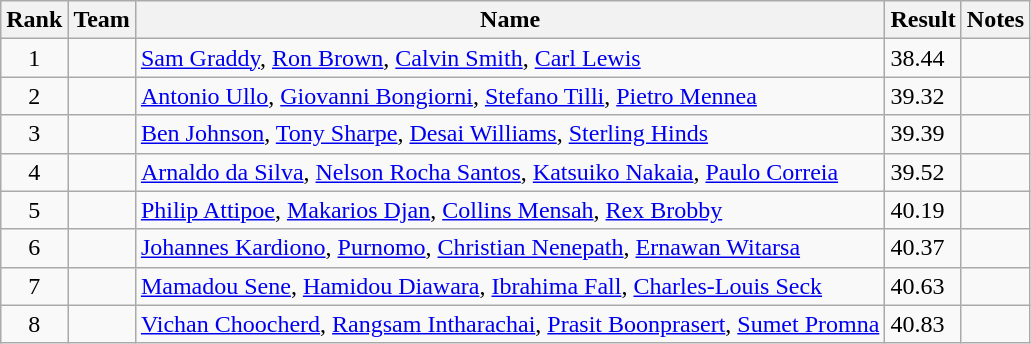<table class="sortable wikitable">
<tr>
<th>Rank</th>
<th>Team</th>
<th>Name</th>
<th>Result</th>
<th>Notes</th>
</tr>
<tr>
<td align="center">1</td>
<td></td>
<td><a href='#'>Sam Graddy</a>, <a href='#'>Ron Brown</a>, <a href='#'>Calvin Smith</a>, <a href='#'>Carl Lewis</a></td>
<td>38.44</td>
<td></td>
</tr>
<tr>
<td align="center">2</td>
<td></td>
<td><a href='#'>Antonio Ullo</a>, <a href='#'>Giovanni Bongiorni</a>, <a href='#'>Stefano Tilli</a>, <a href='#'>Pietro Mennea</a></td>
<td>39.32</td>
<td></td>
</tr>
<tr>
<td align="center">3</td>
<td></td>
<td><a href='#'>Ben Johnson</a>, <a href='#'>Tony Sharpe</a>, <a href='#'>Desai Williams</a>, <a href='#'>Sterling Hinds</a></td>
<td>39.39</td>
<td></td>
</tr>
<tr>
<td align="center">4</td>
<td></td>
<td><a href='#'>Arnaldo da Silva</a>, <a href='#'>Nelson Rocha Santos</a>, <a href='#'>Katsuiko Nakaia</a>, <a href='#'>Paulo Correia</a></td>
<td>39.52</td>
<td></td>
</tr>
<tr>
<td align="center">5</td>
<td></td>
<td><a href='#'>Philip Attipoe</a>, <a href='#'>Makarios Djan</a>, <a href='#'>Collins Mensah</a>, <a href='#'>Rex Brobby</a></td>
<td>40.19</td>
<td></td>
</tr>
<tr>
<td align="center">6</td>
<td></td>
<td><a href='#'>Johannes Kardiono</a>, <a href='#'>Purnomo</a>, <a href='#'>Christian Nenepath</a>, <a href='#'>Ernawan Witarsa</a></td>
<td>40.37</td>
<td></td>
</tr>
<tr>
<td align="center">7</td>
<td></td>
<td><a href='#'>Mamadou Sene</a>, <a href='#'>Hamidou Diawara</a>, <a href='#'>Ibrahima Fall</a>, <a href='#'>Charles-Louis Seck</a></td>
<td>40.63</td>
<td></td>
</tr>
<tr>
<td align="center">8</td>
<td></td>
<td><a href='#'>Vichan Choocherd</a>, <a href='#'>Rangsam Intharachai</a>, <a href='#'>Prasit Boonprasert</a>, <a href='#'>Sumet Promna</a></td>
<td>40.83</td>
<td></td>
</tr>
</table>
